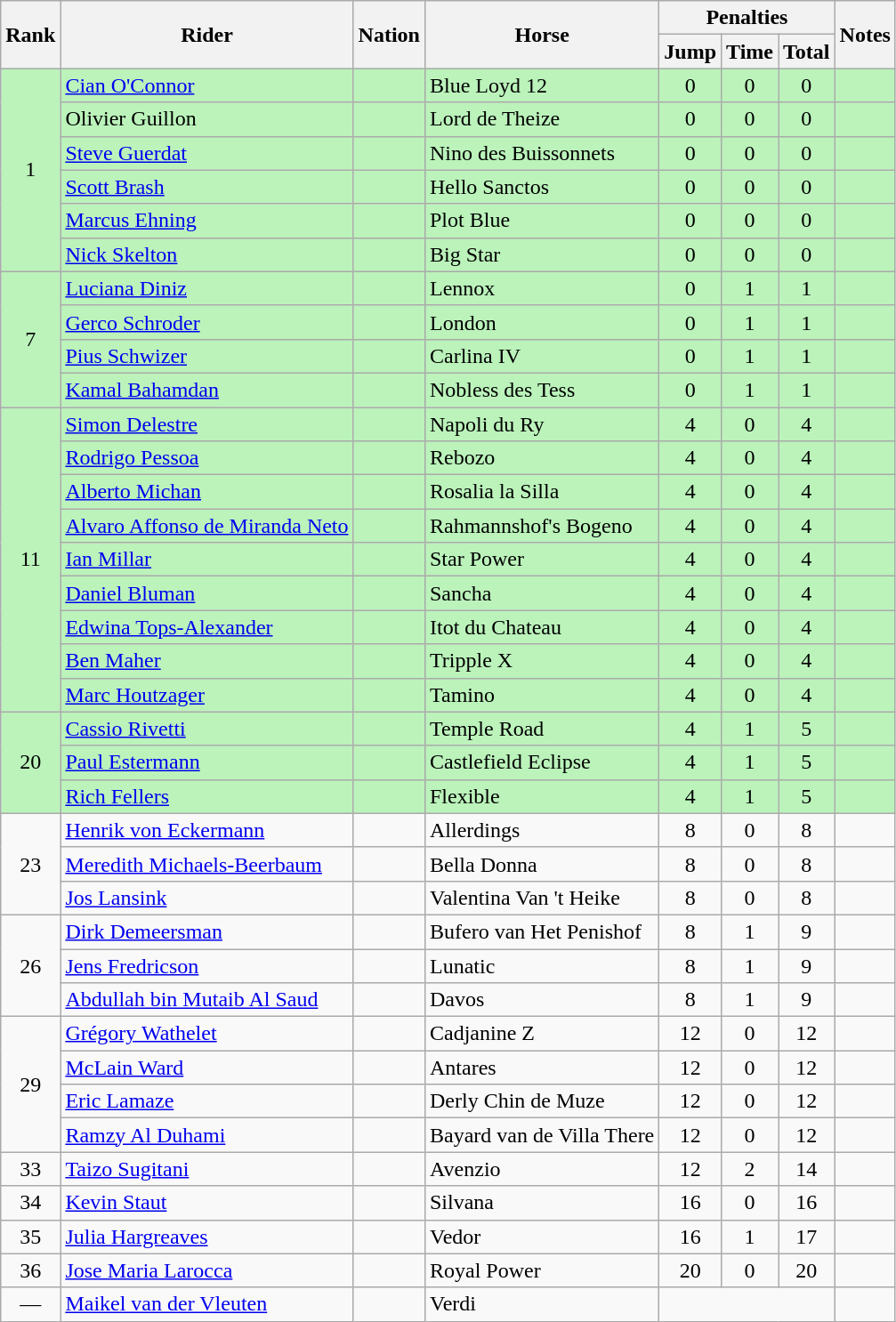<table class="wikitable sortable" style="text-align:center">
<tr>
<th rowspan=2>Rank</th>
<th rowspan=2>Rider</th>
<th rowspan=2>Nation</th>
<th rowspan=2>Horse</th>
<th colspan=3>Penalties</th>
<th rowspan=2>Notes</th>
</tr>
<tr>
<th>Jump</th>
<th>Time</th>
<th>Total</th>
</tr>
<tr bgcolor=bbf3bb>
<td rowspan="6">1</td>
<td align=left><a href='#'>Cian O'Connor</a></td>
<td align=left></td>
<td align=left>Blue Loyd 12</td>
<td>0</td>
<td>0</td>
<td>0</td>
<td></td>
</tr>
<tr bgcolor=bbf3bb>
<td align=left>Olivier Guillon</td>
<td align=left></td>
<td align=left>Lord de Theize</td>
<td>0</td>
<td>0</td>
<td>0</td>
<td></td>
</tr>
<tr bgcolor=bbf3bb>
<td align=left><a href='#'>Steve Guerdat</a></td>
<td align=left></td>
<td align=left>Nino des Buissonnets</td>
<td>0</td>
<td>0</td>
<td>0</td>
<td></td>
</tr>
<tr bgcolor=bbf3bb>
<td align=left><a href='#'>Scott Brash</a></td>
<td align=left></td>
<td align=left>Hello Sanctos</td>
<td>0</td>
<td>0</td>
<td>0</td>
<td></td>
</tr>
<tr bgcolor=bbf3bb>
<td align=left><a href='#'>Marcus Ehning</a></td>
<td align=left></td>
<td align=left>Plot Blue</td>
<td>0</td>
<td>0</td>
<td>0</td>
<td></td>
</tr>
<tr bgcolor=bbf3bb>
<td align=left><a href='#'>Nick Skelton</a></td>
<td align=left></td>
<td align=left>Big Star</td>
<td>0</td>
<td>0</td>
<td>0</td>
<td></td>
</tr>
<tr bgcolor=bbf3bb>
<td rowspan="4">7</td>
<td align=left><a href='#'>Luciana Diniz</a></td>
<td align=left></td>
<td align=left>Lennox</td>
<td>0</td>
<td>1</td>
<td>1</td>
<td></td>
</tr>
<tr bgcolor=bbf3bb>
<td align=left><a href='#'>Gerco Schroder</a></td>
<td align=left></td>
<td align=left>London</td>
<td>0</td>
<td>1</td>
<td>1</td>
<td></td>
</tr>
<tr bgcolor=bbf3bb>
<td align=left><a href='#'>Pius Schwizer</a></td>
<td align=left></td>
<td align=left>Carlina IV</td>
<td>0</td>
<td>1</td>
<td>1</td>
<td></td>
</tr>
<tr bgcolor=bbf3bb>
<td align=left><a href='#'>Kamal Bahamdan</a></td>
<td align=left></td>
<td align=left>Nobless des Tess</td>
<td>0</td>
<td>1</td>
<td>1</td>
<td></td>
</tr>
<tr bgcolor=bbf3bb>
<td rowspan="9">11</td>
<td align=left><a href='#'>Simon Delestre</a></td>
<td align=left></td>
<td align=left>Napoli du Ry</td>
<td>4</td>
<td>0</td>
<td>4</td>
<td></td>
</tr>
<tr bgcolor=bbf3bb>
<td align=left><a href='#'>Rodrigo Pessoa</a></td>
<td align=left></td>
<td align=left>Rebozo</td>
<td>4</td>
<td>0</td>
<td>4</td>
<td></td>
</tr>
<tr bgcolor=bbf3bb>
<td align=left><a href='#'>Alberto Michan</a></td>
<td align=left></td>
<td align=left>Rosalia la Silla</td>
<td>4</td>
<td>0</td>
<td>4</td>
<td></td>
</tr>
<tr bgcolor=bbf3bb>
<td align=left><a href='#'>Alvaro Affonso de Miranda Neto</a></td>
<td align=left></td>
<td align=left>Rahmannshof's Bogeno</td>
<td>4</td>
<td>0</td>
<td>4</td>
<td></td>
</tr>
<tr bgcolor=bbf3bb>
<td align=left><a href='#'>Ian Millar</a></td>
<td align=left></td>
<td align=left>Star Power</td>
<td>4</td>
<td>0</td>
<td>4</td>
<td></td>
</tr>
<tr bgcolor=bbf3bb>
<td align=left><a href='#'>Daniel Bluman</a></td>
<td align=left></td>
<td align=left>Sancha</td>
<td>4</td>
<td>0</td>
<td>4</td>
<td></td>
</tr>
<tr bgcolor=bbf3bb>
<td align=left><a href='#'>Edwina Tops-Alexander</a></td>
<td align=left></td>
<td align=left>Itot du Chateau</td>
<td>4</td>
<td>0</td>
<td>4</td>
<td></td>
</tr>
<tr bgcolor=bbf3bb>
<td align=left><a href='#'>Ben Maher</a></td>
<td align=left></td>
<td align=left>Tripple X</td>
<td>4</td>
<td>0</td>
<td>4</td>
<td></td>
</tr>
<tr bgcolor=bbf3bb>
<td align=left><a href='#'>Marc Houtzager</a></td>
<td align=left></td>
<td align=left>Tamino</td>
<td>4</td>
<td>0</td>
<td>4</td>
<td></td>
</tr>
<tr bgcolor=bbf3bb>
<td rowspan="3">20</td>
<td align=left><a href='#'>Cassio Rivetti</a></td>
<td align=left></td>
<td align=left>Temple Road</td>
<td>4</td>
<td>1</td>
<td>5</td>
<td></td>
</tr>
<tr bgcolor=bbf3bb>
<td align=left><a href='#'>Paul Estermann</a></td>
<td align=left></td>
<td align=left>Castlefield Eclipse</td>
<td>4</td>
<td>1</td>
<td>5</td>
<td></td>
</tr>
<tr bgcolor=bbf3bb>
<td align=left><a href='#'>Rich Fellers</a></td>
<td align=left></td>
<td align=left>Flexible</td>
<td>4</td>
<td>1</td>
<td>5</td>
<td></td>
</tr>
<tr>
<td rowspan="3">23</td>
<td align=left><a href='#'>Henrik von Eckermann</a></td>
<td align=left></td>
<td align=left>Allerdings</td>
<td>8</td>
<td>0</td>
<td>8</td>
<td></td>
</tr>
<tr>
<td align=left><a href='#'>Meredith Michaels-Beerbaum</a></td>
<td align=left></td>
<td align=left>Bella Donna</td>
<td>8</td>
<td>0</td>
<td>8</td>
<td></td>
</tr>
<tr>
<td align=left><a href='#'>Jos Lansink</a></td>
<td align=left></td>
<td align=left>Valentina Van 't Heike</td>
<td>8</td>
<td>0</td>
<td>8</td>
<td></td>
</tr>
<tr>
<td rowspan="3">26</td>
<td align=left><a href='#'>Dirk Demeersman</a></td>
<td align=left></td>
<td align=left>Bufero van Het Penishof</td>
<td>8</td>
<td>1</td>
<td>9</td>
<td></td>
</tr>
<tr>
<td align=left><a href='#'>Jens Fredricson</a></td>
<td align=left></td>
<td align=left>Lunatic</td>
<td>8</td>
<td>1</td>
<td>9</td>
<td></td>
</tr>
<tr>
<td align=left><a href='#'>Abdullah bin Mutaib Al Saud</a></td>
<td align=left></td>
<td align=left>Davos</td>
<td>8</td>
<td>1</td>
<td>9</td>
<td></td>
</tr>
<tr>
<td rowspan="4">29</td>
<td align=left><a href='#'>Grégory Wathelet</a></td>
<td align=left></td>
<td align=left>Cadjanine Z</td>
<td>12</td>
<td>0</td>
<td>12</td>
<td></td>
</tr>
<tr>
<td align=left><a href='#'>McLain Ward</a></td>
<td align=left></td>
<td align=left>Antares</td>
<td>12</td>
<td>0</td>
<td>12</td>
<td></td>
</tr>
<tr>
<td align=left><a href='#'>Eric Lamaze</a></td>
<td align=left></td>
<td align=left>Derly Chin de Muze</td>
<td>12</td>
<td>0</td>
<td>12</td>
<td></td>
</tr>
<tr>
<td align=left><a href='#'>Ramzy Al Duhami</a></td>
<td align=left></td>
<td align=left>Bayard van de Villa There</td>
<td>12</td>
<td>0</td>
<td>12</td>
<td></td>
</tr>
<tr>
<td>33</td>
<td align=left><a href='#'>Taizo Sugitani</a></td>
<td align=left></td>
<td align=left>Avenzio</td>
<td>12</td>
<td>2</td>
<td>14</td>
<td></td>
</tr>
<tr>
<td>34</td>
<td align=left><a href='#'>Kevin Staut</a></td>
<td align=left></td>
<td align=left>Silvana</td>
<td>16</td>
<td>0</td>
<td>16</td>
<td></td>
</tr>
<tr>
<td>35</td>
<td align=left><a href='#'>Julia Hargreaves</a></td>
<td align=left></td>
<td align=left>Vedor</td>
<td>16</td>
<td>1</td>
<td>17</td>
<td></td>
</tr>
<tr>
<td>36</td>
<td align=left><a href='#'>Jose Maria Larocca</a></td>
<td align=left></td>
<td align=left>Royal Power</td>
<td>20</td>
<td>0</td>
<td>20</td>
<td></td>
</tr>
<tr>
<td data-sort-value=37>—</td>
<td align=left><a href='#'>Maikel van der Vleuten</a></td>
<td align=left></td>
<td align=left>Verdi</td>
<td colspan="3" data-sort-value=99></td>
<td></td>
</tr>
</table>
